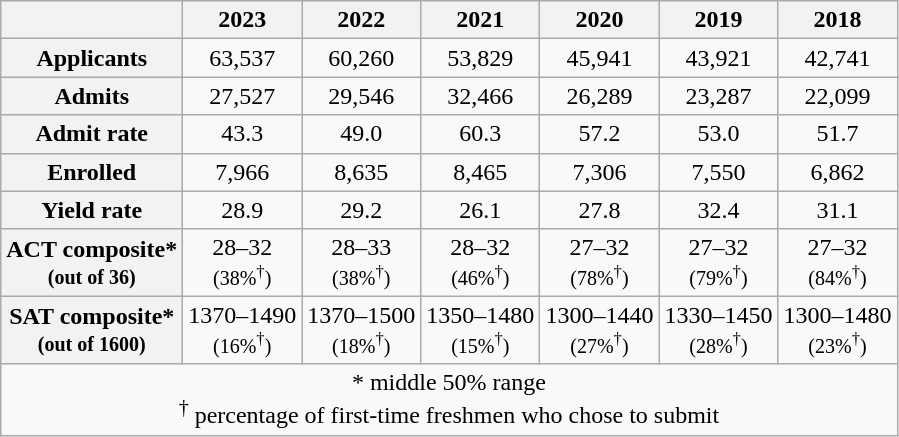<table class="wikitable" style="text-align:center; float:right: font-size:90%; margin:10px">
<tr>
<th></th>
<th>2023</th>
<th>2022</th>
<th>2021</th>
<th>2020</th>
<th>2019</th>
<th>2018</th>
</tr>
<tr>
<th>Applicants</th>
<td>63,537</td>
<td>60,260</td>
<td>53,829</td>
<td>45,941</td>
<td>43,921</td>
<td>42,741</td>
</tr>
<tr>
<th>Admits</th>
<td>27,527</td>
<td>29,546</td>
<td>32,466</td>
<td>26,289</td>
<td>23,287</td>
<td>22,099</td>
</tr>
<tr>
<th>Admit rate</th>
<td>43.3</td>
<td>49.0</td>
<td>60.3</td>
<td>57.2</td>
<td>53.0</td>
<td>51.7</td>
</tr>
<tr>
<th>Enrolled</th>
<td>7,966</td>
<td>8,635</td>
<td>8,465</td>
<td>7,306</td>
<td>7,550</td>
<td>6,862</td>
</tr>
<tr>
<th>Yield rate</th>
<td>28.9</td>
<td>29.2</td>
<td>26.1</td>
<td>27.8</td>
<td>32.4</td>
<td>31.1</td>
</tr>
<tr>
<th>ACT composite*<br><small>(out of 36)</small></th>
<td>28–32<br><small>(38%<sup>†</sup>)</small></td>
<td>28–33<br><small>(38%<sup>†</sup>)</small></td>
<td>28–32<br><small>(46%<sup>†</sup>)</small></td>
<td>27–32<br><small>(78%<sup>†</sup>)</small></td>
<td>27–32<br><small>(79%<sup>†</sup>)</small></td>
<td>27–32<br><small>(84%<sup>†</sup>)</small></td>
</tr>
<tr>
<th>SAT composite*<br><small>(out of 1600)</small></th>
<td>1370–1490<br><small>(16%<sup>†</sup>)</small></td>
<td>1370–1500<br><small>(18%<sup>†</sup>)</small></td>
<td>1350–1480<br><small>(15%<sup>†</sup>)</small></td>
<td>1300–1440<br><small>(27%<sup>†</sup>)</small></td>
<td>1330–1450<br><small>(28%<sup>†</sup>)</small></td>
<td>1300–1480<br><small>(23%<sup>†</sup>)</small></td>
</tr>
<tr>
<td colspan="7">* middle 50% range<br> <sup>†</sup> percentage of first-time freshmen who chose to submit</td>
</tr>
</table>
